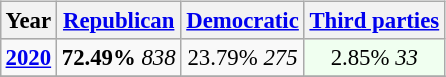<table class="wikitable" style="float:right; font-size:95%;">
<tr bgcolor=lightgrey>
<th>Year</th>
<th><a href='#'>Republican</a></th>
<th><a href='#'>Democratic</a></th>
<th><a href='#'>Third parties</a></th>
</tr>
<tr>
<td style="text-align:center;" ><strong><a href='#'>2020</a></strong></td>
<td style="text-align:center;" ><strong>72.49%</strong> <em>838</em></td>
<td style="text-align:center;" >23.79% <em>275</em></td>
<td style="text-align:center; background:honeyDew;">2.85% <em>33</em></td>
</tr>
<tr>
</tr>
</table>
